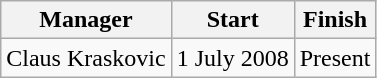<table class="wikitable">
<tr>
<th>Manager</th>
<th>Start</th>
<th>Finish</th>
</tr>
<tr align="center">
<td align="left">Claus Kraskovic</td>
<td>1 July 2008</td>
<td>Present</td>
</tr>
</table>
